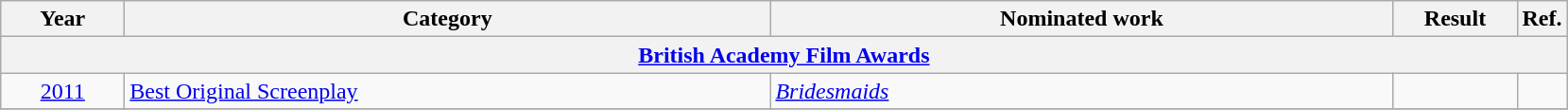<table class=wikitable>
<tr>
<th scope="col" style="width:5em;">Year</th>
<th scope="col" style="width:28em;">Category</th>
<th scope="col" style="width:27em;">Nominated work</th>
<th scope="col" style="width:5em;">Result</th>
<th>Ref.</th>
</tr>
<tr>
<th colspan=5><a href='#'>British Academy Film Awards</a></th>
</tr>
<tr>
<td style="text-align:center;"><a href='#'>2011</a></td>
<td><a href='#'>Best Original Screenplay</a></td>
<td><em><a href='#'>Bridesmaids</a></em></td>
<td></td>
<td></td>
</tr>
<tr>
</tr>
</table>
